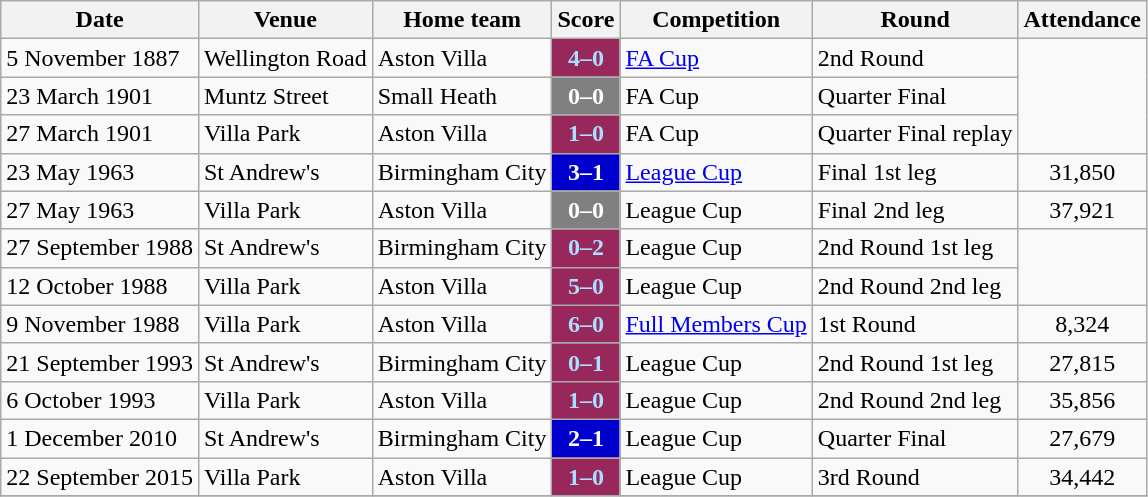<table class="wikitable" ">
<tr>
<th>Date</th>
<th>Venue</th>
<th>Home team</th>
<th>Score</th>
<th>Competition</th>
<th>Round</th>
<th>Attendance</th>
</tr>
<tr>
<td>5 November 1887</td>
<td>Wellington Road</td>
<td>Aston Villa</td>
<td bgcolor=98285c style="text-align:center; color:#aaddff;"><strong>4–0</strong></td>
<td><a href='#'>FA Cup</a></td>
<td>2nd Round</td>
</tr>
<tr>
<td>23 March 1901</td>
<td>Muntz Street</td>
<td>Small Heath</td>
<td bgcolor=808080 style="text-align:center; color:white;"><strong>0–0</strong></td>
<td>FA Cup</td>
<td>Quarter Final</td>
</tr>
<tr>
<td>27 March 1901</td>
<td>Villa Park</td>
<td>Aston Villa</td>
<td bgcolor=98285c style="text-align:center; color:#aaddff;"><strong>1–0</strong></td>
<td>FA Cup</td>
<td>Quarter Final replay</td>
</tr>
<tr>
<td>23 May 1963</td>
<td>St Andrew's</td>
<td>Birmingham City</td>
<td bgcolor=0000cc style="text-align:center; color:white;"><strong>3–1</strong></td>
<td><a href='#'>League Cup</a></td>
<td>Final 1st leg</td>
<td style="text-align:center;">31,850</td>
</tr>
<tr>
<td>27 May 1963</td>
<td>Villa Park</td>
<td>Aston Villa</td>
<td bgcolor=808080 style="text-align:center; color:white;"><strong>0–0</strong></td>
<td>League Cup</td>
<td>Final 2nd leg</td>
<td style="text-align:center;">37,921</td>
</tr>
<tr>
<td>27 September 1988</td>
<td>St Andrew's</td>
<td>Birmingham City</td>
<td bgcolor=98285c style="text-align:center; color:#aaddff;"><strong>0–2</strong></td>
<td>League Cup</td>
<td>2nd Round 1st leg</td>
</tr>
<tr>
<td>12 October 1988</td>
<td>Villa Park</td>
<td>Aston Villa</td>
<td bgcolor=98285c style="text-align:center; color:#aaddff;"><strong>5–0</strong></td>
<td>League Cup</td>
<td>2nd Round 2nd leg</td>
</tr>
<tr>
<td>9 November 1988</td>
<td>Villa Park</td>
<td>Aston Villa</td>
<td bgcolor=98285c style="text-align:center; color:#aaddff;"><strong>6–0</strong></td>
<td><a href='#'>Full Members Cup</a></td>
<td>1st Round</td>
<td style="text-align:center;">8,324</td>
</tr>
<tr>
<td>21 September 1993</td>
<td>St Andrew's</td>
<td>Birmingham City</td>
<td bgcolor=98285c style="text-align:center; color:#aaddff;"><strong>0–1</strong></td>
<td>League Cup</td>
<td>2nd Round 1st leg</td>
<td style="text-align:center;">27,815</td>
</tr>
<tr>
<td>6 October 1993</td>
<td>Villa Park</td>
<td>Aston Villa</td>
<td bgcolor=98285c style="text-align:center; color:#aaddff;"><strong>1–0</strong></td>
<td>League Cup</td>
<td>2nd Round 2nd leg</td>
<td style="text-align:center;">35,856</td>
</tr>
<tr>
<td>1 December 2010</td>
<td>St Andrew's</td>
<td>Birmingham City</td>
<td bgcolor=0000cc style="text-align:center; color:white;"><strong>2–1</strong></td>
<td>League Cup</td>
<td>Quarter Final</td>
<td style="text-align:center;">27,679</td>
</tr>
<tr>
<td>22 September 2015</td>
<td>Villa Park</td>
<td>Aston Villa</td>
<td bgcolor=98285c style="text-align:center; color:#aaddff;"><strong>1–0</strong></td>
<td>League Cup</td>
<td>3rd Round</td>
<td style="text-align:center;">34,442</td>
</tr>
<tr>
</tr>
</table>
